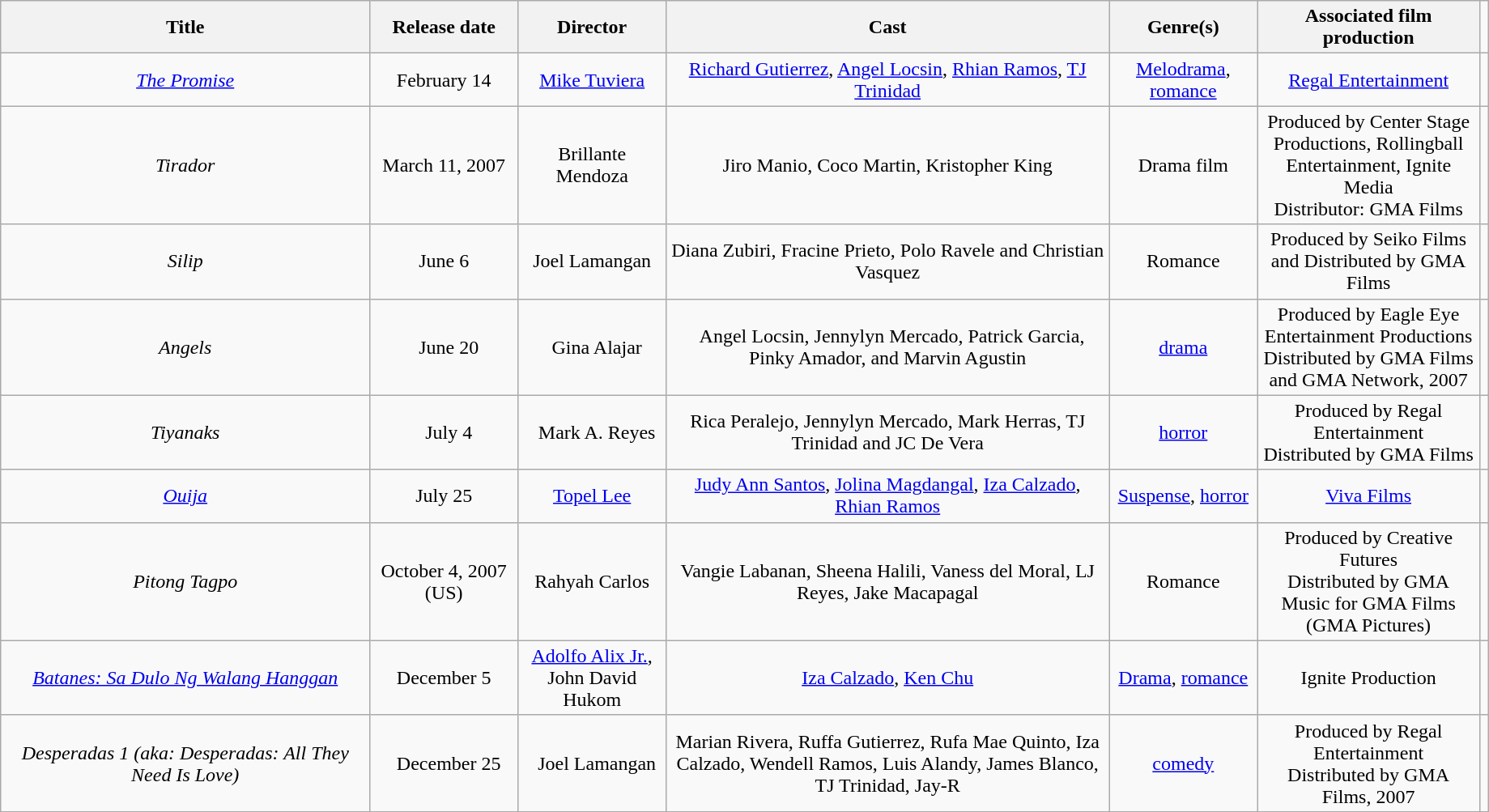<table class="wikitable" "toccolours sortable" style="width:97%; text-align:center">
<tr>
<th style="width:25%;">Title</th>
<th style="width:10%;">Release date</th>
<th style="width:10%;">Director</th>
<th style="width:30%;">Cast</th>
<th style="width:10%;">Genre(s)</th>
<th style="width:15%;">Associated film production</th>
<td></td>
</tr>
<tr>
<td><em><a href='#'>The Promise</a></em></td>
<td>February 14</td>
<td><a href='#'>Mike Tuviera</a></td>
<td><a href='#'>Richard Gutierrez</a>, <a href='#'>Angel Locsin</a>, <a href='#'>Rhian Ramos</a>, <a href='#'>TJ Trinidad</a></td>
<td><a href='#'>Melodrama</a>, <a href='#'>romance</a></td>
<td><a href='#'>Regal Entertainment</a></td>
<td></td>
</tr>
<tr>
<td><em>Tirador</em></td>
<td>March 11, 2007</td>
<td>Brillante Mendoza</td>
<td>Jiro Manio, Coco Martin, Kristopher King</td>
<td>Drama film</td>
<td>Produced by Center Stage Productions, Rollingball Entertainment, Ignite Media<br>Distributor:  GMA Films</td>
<td></td>
</tr>
<tr>
<td><em>Silip</em></td>
<td>June 6</td>
<td>Joel Lamangan</td>
<td>Diana Zubiri, Fracine Prieto, Polo Ravele and Christian Vasquez</td>
<td>Romance</td>
<td>Produced by Seiko Films and Distributed by GMA Films  </td>
<td></td>
</tr>
<tr>
<td><em>Angels</em></td>
<td>  June 20</td>
<td>  Gina Alajar</td>
<td>  Angel Locsin, Jennylyn Mercado, Patrick Garcia, Pinky Amador, and Marvin Agustin</td>
<td><a href='#'>drama</a></td>
<td>Produced by Eagle Eye Entertainment Productions<br>Distributed by GMA Films and GMA Network, 2007  </td>
<td> </td>
</tr>
<tr>
<td><em>Tiyanaks</em></td>
<td>  July 4</td>
<td>  Mark A. Reyes</td>
<td>Rica Peralejo, Jennylyn Mercado, Mark Herras, TJ Trinidad and JC De Vera</td>
<td><a href='#'>horror</a></td>
<td>Produced by Regal Entertainment<br>Distributed by GMA Films </td>
<td></td>
</tr>
<tr>
<td><em><a href='#'>Ouija</a></em></td>
<td>July 25</td>
<td><a href='#'>Topel Lee</a></td>
<td><a href='#'>Judy Ann Santos</a>, <a href='#'>Jolina Magdangal</a>, <a href='#'>Iza Calzado</a>, <a href='#'>Rhian Ramos</a></td>
<td><a href='#'>Suspense</a>, <a href='#'>horror</a></td>
<td><a href='#'>Viva Films</a></td>
<td></td>
</tr>
<tr>
<td><em>Pitong Tagpo</em></td>
<td>October 4, 2007 (US)</td>
<td>Rahyah Carlos</td>
<td>Vangie Labanan, Sheena Halili, Vaness del Moral, LJ Reyes, Jake Macapagal</td>
<td>Romance</td>
<td>Produced by Creative Futures<br>Distributed by GMA Music for GMA Films (GMA Pictures)  </td>
<td></td>
</tr>
<tr>
<td><em><a href='#'>Batanes: Sa Dulo Ng Walang Hanggan</a></em></td>
<td>December 5</td>
<td><a href='#'>Adolfo Alix Jr.</a>, John David Hukom</td>
<td><a href='#'>Iza Calzado</a>, <a href='#'>Ken Chu</a></td>
<td><a href='#'>Drama</a>, <a href='#'>romance</a></td>
<td>Ignite Production</td>
<td></td>
</tr>
<tr>
<td><em>Desperadas 1 (aka: Desperadas: All They Need Is Love)</em></td>
<td>  December 25</td>
<td>  Joel Lamangan</td>
<td>Marian Rivera, Ruffa Gutierrez, Rufa Mae Quinto, Iza Calzado, Wendell Ramos, Luis Alandy, James Blanco, TJ Trinidad, Jay-R</td>
<td><a href='#'>comedy</a></td>
<td>Produced by Regal Entertainment<br>Distributed by GMA Films, 2007 </td>
<td></td>
</tr>
<tr>
</tr>
</table>
